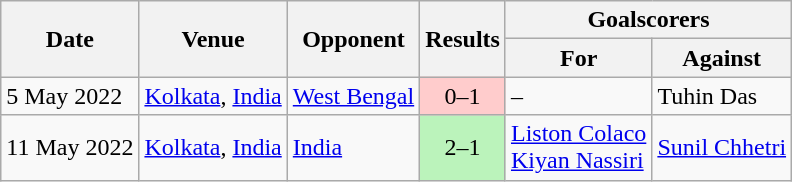<table class="wikitable">
<tr>
<th rowspan="2">Date</th>
<th rowspan="2">Venue</th>
<th rowspan="2">Opponent</th>
<th rowspan="2">Results</th>
<th colspan="2">Goalscorers</th>
</tr>
<tr>
<th>For</th>
<th>Against</th>
</tr>
<tr>
<td>5 May 2022</td>
<td><a href='#'>Kolkata</a>, <a href='#'>India</a></td>
<td><a href='#'>West Bengal</a></td>
<td style="background:#FFCCCC"; align=center>0–1</td>
<td>–</td>
<td>Tuhin Das</td>
</tr>
<tr>
<td>11 May 2022</td>
<td><a href='#'>Kolkata</a>, <a href='#'>India</a></td>
<td><a href='#'>India</a></td>
<td style="background:#BBF3BB"; align=center>2–1</td>
<td><a href='#'>Liston Colaco</a><br><a href='#'>Kiyan Nassiri</a></td>
<td><a href='#'>Sunil Chhetri</a></td>
</tr>
</table>
